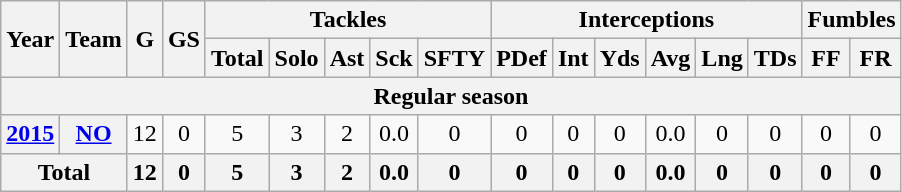<table class="wikitable" style="text-align: center;">
<tr>
<th rowspan=2>Year</th>
<th rowspan=2>Team</th>
<th rowspan=2>G</th>
<th rowspan=2>GS</th>
<th colspan=5>Tackles</th>
<th colspan=6>Interceptions</th>
<th colspan=2>Fumbles</th>
</tr>
<tr>
<th>Total</th>
<th>Solo</th>
<th>Ast</th>
<th>Sck</th>
<th>SFTY</th>
<th>PDef</th>
<th>Int</th>
<th>Yds</th>
<th>Avg</th>
<th>Lng</th>
<th>TDs</th>
<th>FF</th>
<th>FR</th>
</tr>
<tr>
<th colspan=17><strong>Regular season</strong></th>
</tr>
<tr>
<th><a href='#'>2015</a></th>
<th><a href='#'>NO</a></th>
<td>12</td>
<td>0</td>
<td>5</td>
<td>3</td>
<td>2</td>
<td>0.0</td>
<td>0</td>
<td>0</td>
<td>0</td>
<td>0</td>
<td>0.0</td>
<td>0</td>
<td>0</td>
<td>0</td>
<td>0</td>
</tr>
<tr>
<th colspan=2>Total</th>
<th>12</th>
<th>0</th>
<th>5</th>
<th>3</th>
<th>2</th>
<th>0.0</th>
<th>0</th>
<th>0</th>
<th>0</th>
<th>0</th>
<th>0.0</th>
<th>0</th>
<th>0</th>
<th>0</th>
<th>0</th>
</tr>
</table>
